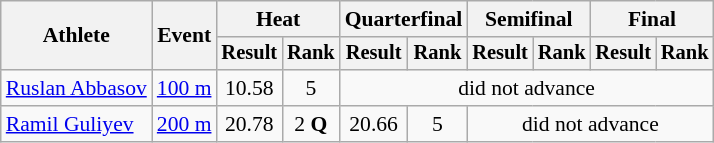<table class=wikitable style="font-size:90%">
<tr>
<th rowspan="2">Athlete</th>
<th rowspan="2">Event</th>
<th colspan="2">Heat</th>
<th colspan="2">Quarterfinal</th>
<th colspan="2">Semifinal</th>
<th colspan="2">Final</th>
</tr>
<tr style="font-size:95%">
<th>Result</th>
<th>Rank</th>
<th>Result</th>
<th>Rank</th>
<th>Result</th>
<th>Rank</th>
<th>Result</th>
<th>Rank</th>
</tr>
<tr align=center>
<td align=left><a href='#'>Ruslan Abbasov</a></td>
<td align=left><a href='#'>100 m</a></td>
<td>10.58</td>
<td>5</td>
<td colspan=6>did not advance</td>
</tr>
<tr align=center>
<td align=left><a href='#'>Ramil Guliyev</a></td>
<td align=left><a href='#'>200 m</a></td>
<td>20.78</td>
<td>2 <strong>Q</strong></td>
<td>20.66</td>
<td>5</td>
<td colspan=4>did not advance</td>
</tr>
</table>
